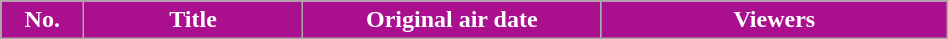<table class="wikitable plainrowheaders" style="width:50%;">
<tr>
<th scope="col" style="background:#aa0f8e; color:#fff; width:3em;">No.</th>
<th scope="col" style="background:#aa0f8e; color:#fff;">Title</th>
<th scope="col" style="background:#aa0f8e; color:#fff; width:12em;">Original air date</th>
<th scope="col" style="background:#aa0f8e; color:#fff;">Viewers<br>








</th>
</tr>
</table>
